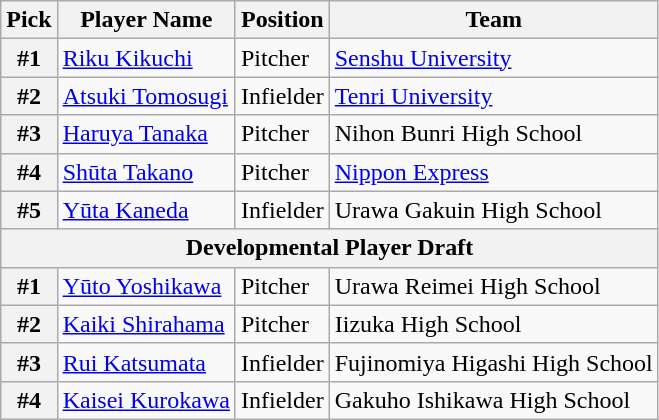<table class="wikitable">
<tr>
<th>Pick</th>
<th>Player Name</th>
<th>Position</th>
<th>Team</th>
</tr>
<tr>
<th>#1</th>
<td><a href='#'>Riku Kikuchi</a></td>
<td>Pitcher</td>
<td><a href='#'>Senshu University</a></td>
</tr>
<tr>
<th>#2</th>
<td><a href='#'>Atsuki Tomosugi</a></td>
<td>Infielder</td>
<td><a href='#'>Tenri University</a></td>
</tr>
<tr>
<th>#3</th>
<td><a href='#'>Haruya Tanaka</a></td>
<td>Pitcher</td>
<td>Nihon Bunri High School</td>
</tr>
<tr>
<th>#4</th>
<td><a href='#'>Shūta Takano</a></td>
<td>Pitcher</td>
<td><a href='#'>Nippon Express</a></td>
</tr>
<tr>
<th>#5</th>
<td><a href='#'>Yūta Kaneda</a></td>
<td>Infielder</td>
<td>Urawa Gakuin High School</td>
</tr>
<tr>
<th colspan="5">Developmental Player Draft</th>
</tr>
<tr>
<th>#1</th>
<td><a href='#'>Yūto Yoshikawa</a></td>
<td>Pitcher</td>
<td>Urawa Reimei High School</td>
</tr>
<tr>
<th>#2</th>
<td><a href='#'>Kaiki Shirahama</a></td>
<td>Pitcher</td>
<td>Iizuka High School</td>
</tr>
<tr>
<th>#3</th>
<td><a href='#'>Rui Katsumata</a></td>
<td>Infielder</td>
<td>Fujinomiya Higashi High School</td>
</tr>
<tr>
<th>#4</th>
<td><a href='#'>Kaisei Kurokawa</a></td>
<td>Infielder</td>
<td>Gakuho Ishikawa High School</td>
</tr>
</table>
